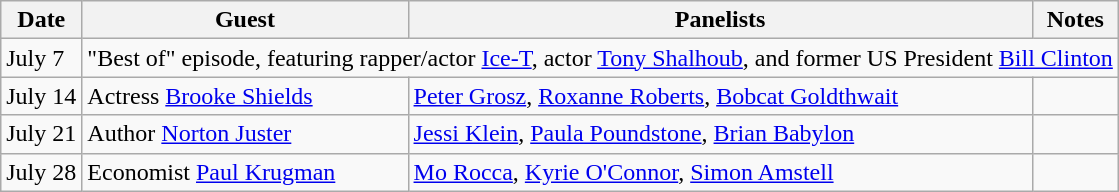<table class="wikitable">
<tr>
<th>Date</th>
<th>Guest</th>
<th>Panelists</th>
<th>Notes</th>
</tr>
<tr>
<td>July 7</td>
<td colspan="3">"Best of" episode, featuring rapper/actor <a href='#'>Ice-T</a>, actor <a href='#'>Tony Shalhoub</a>, and former US President <a href='#'>Bill Clinton</a></td>
</tr>
<tr>
<td>July 14</td>
<td>Actress <a href='#'>Brooke Shields</a></td>
<td><a href='#'>Peter Grosz</a>, <a href='#'>Roxanne Roberts</a>, <a href='#'>Bobcat Goldthwait</a></td>
<td></td>
</tr>
<tr>
<td>July 21</td>
<td>Author <a href='#'>Norton Juster</a></td>
<td><a href='#'>Jessi Klein</a>, <a href='#'>Paula Poundstone</a>, <a href='#'>Brian Babylon</a></td>
<td></td>
</tr>
<tr>
<td>July 28</td>
<td>Economist <a href='#'>Paul Krugman</a></td>
<td><a href='#'>Mo Rocca</a>, <a href='#'>Kyrie O'Connor</a>, <a href='#'>Simon Amstell</a></td>
<td></td>
</tr>
</table>
